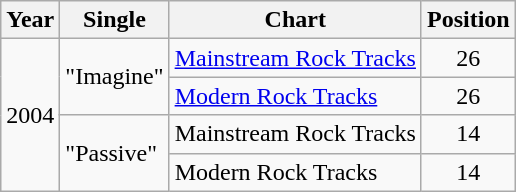<table class="wikitable">
<tr>
<th>Year</th>
<th>Single</th>
<th>Chart</th>
<th>Position</th>
</tr>
<tr>
<td rowspan="4">2004</td>
<td rowspan="2">"Imagine"</td>
<td><a href='#'>Mainstream Rock Tracks</a></td>
<td align="center">26</td>
</tr>
<tr>
<td><a href='#'>Modern Rock Tracks</a></td>
<td align="center">26</td>
</tr>
<tr>
<td rowspan="2">"Passive"</td>
<td>Mainstream Rock Tracks</td>
<td align="center">14</td>
</tr>
<tr>
<td>Modern Rock Tracks</td>
<td align="center">14</td>
</tr>
</table>
